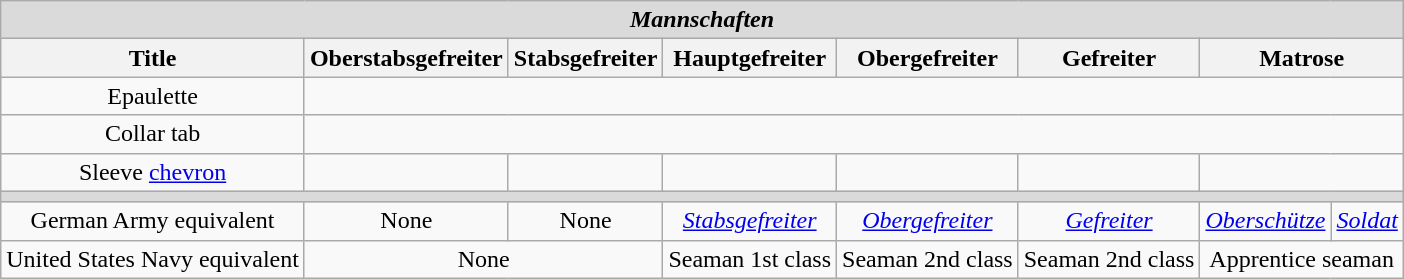<table class="wikitable">
<tr style="text-align:center;">
<th colspan=9 style="background:#dadada"><em>Mannschaften</em> </th>
</tr>
<tr style="text-align:center;">
<th><strong>Title</strong></th>
<th>Oberstabsgefreiter</th>
<th>Stabsgefreiter</th>
<th>Hauptgefreiter</th>
<th>Obergefreiter</th>
<th>Gefreiter</th>
<th colspan=2>Matrose</th>
</tr>
<tr style="text-align:center;">
<td>Epaulette<br></td>
<td colspan=7></td>
</tr>
<tr style="text-align:center;">
<td>Collar tab</td>
<td colspan=7></td>
</tr>
<tr style="text-align:center;">
<td>Sleeve <a href='#'>chevron</a></td>
<td></td>
<td></td>
<td></td>
<td></td>
<td></td>
<td colspan=2></td>
</tr>
<tr style="text-align:center;">
<td style="background:#dadada"; colspan=8></td>
</tr>
<tr style="text-align:center;">
<td>German Army equivalent</td>
<td>None</td>
<td>None</td>
<td><em><a href='#'>Stabsgefreiter</a></em></td>
<td><em><a href='#'>Obergefreiter</a></em></td>
<td><em><a href='#'>Gefreiter</a></em></td>
<td><em><a href='#'>Oberschütze</a></em></td>
<td><em><a href='#'>Soldat</a></em></td>
</tr>
<tr style="text-align:center;">
<td>United States Navy equivalent</td>
<td colspan=2>None</td>
<td>Seaman 1st class</td>
<td>Seaman 2nd class</td>
<td>Seaman 2nd class</td>
<td colspan=2>Apprentice seaman</td>
</tr>
</table>
